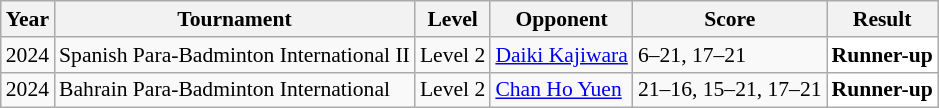<table class="sortable wikitable" style="font-size: 90%;">
<tr>
<th>Year</th>
<th>Tournament</th>
<th>Level</th>
<th>Opponent</th>
<th>Score</th>
<th>Result</th>
</tr>
<tr>
<td align="center">2024</td>
<td align="left">Spanish Para-Badminton International II</td>
<td align="left">Level 2</td>
<td align="left"> <a href='#'>Daiki Kajiwara</a></td>
<td align="left">6–21, 17–21</td>
<td style="text-align:left; background:white"> <strong>Runner-up</strong></td>
</tr>
<tr>
<td align="center">2024</td>
<td align="left">Bahrain Para-Badminton International</td>
<td align="left">Level 2</td>
<td align="left"> <a href='#'>Chan Ho Yuen</a></td>
<td align="left">21–16, 15–21, 17–21</td>
<td style="text-align:left; background:white"> <strong>Runner-up</strong></td>
</tr>
</table>
